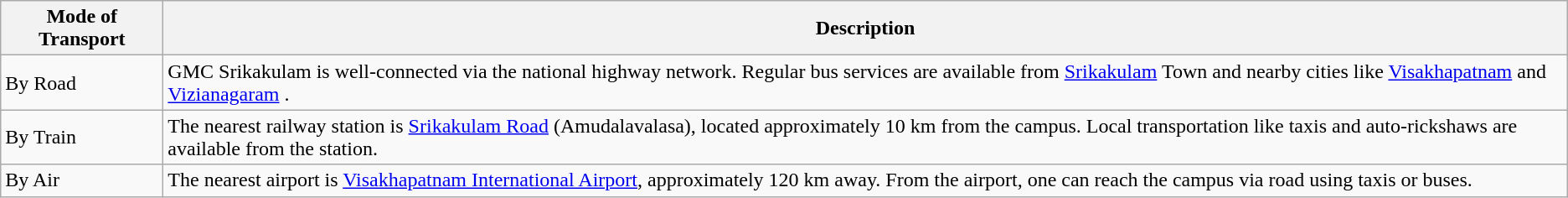<table class="wikitable">
<tr>
<th>Mode of Transport</th>
<th>Description</th>
</tr>
<tr>
<td>By Road</td>
<td>GMC Srikakulam is well-connected via the national highway network. Regular bus services are available from <a href='#'>Srikakulam</a> Town and nearby cities like <a href='#'>Visakhapatnam</a> and <a href='#'>Vizianagaram</a> .</td>
</tr>
<tr>
<td>By Train</td>
<td>The nearest railway station is <a href='#'>Srikakulam Road</a> (Amudalavalasa), located approximately 10 km from the campus. Local transportation like taxis and auto-rickshaws are available from the station.</td>
</tr>
<tr>
<td>By Air</td>
<td>The nearest airport is <a href='#'>Visakhapatnam International Airport</a>, approximately 120 km away. From the airport, one can reach the campus via road using taxis or buses.</td>
</tr>
</table>
